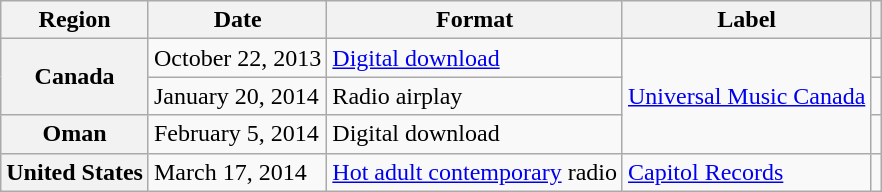<table class="wikitable plainrowheaders">
<tr>
<th scope="col">Region</th>
<th scope="col">Date</th>
<th scope="col">Format</th>
<th scope="col">Label</th>
<th scope="col"></th>
</tr>
<tr>
<th scope="row" rowspan="2">Canada</th>
<td>October 22, 2013</td>
<td><a href='#'>Digital download</a></td>
<td rowspan="3"><a href='#'>Universal Music Canada</a></td>
<td align="center"></td>
</tr>
<tr>
<td>January 20, 2014</td>
<td>Radio airplay</td>
<td align="center"></td>
</tr>
<tr>
<th scope="row">Oman</th>
<td>February 5, 2014</td>
<td>Digital download</td>
<td align="center"></td>
</tr>
<tr>
<th scope="row">United States</th>
<td>March 17, 2014</td>
<td><a href='#'>Hot adult contemporary</a> radio</td>
<td><a href='#'>Capitol Records</a></td>
<td align="center"></td>
</tr>
</table>
